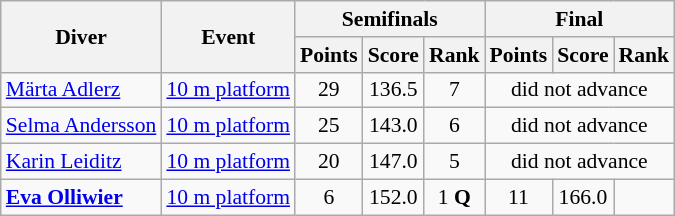<table class=wikitable style="font-size:90%">
<tr>
<th rowspan=2>Diver</th>
<th rowspan=2>Event</th>
<th colspan=3>Semifinals</th>
<th colspan=3>Final</th>
</tr>
<tr>
<th>Points</th>
<th>Score</th>
<th>Rank</th>
<th>Points</th>
<th>Score</th>
<th>Rank</th>
</tr>
<tr>
<td><a href='#'>Märta Adlerz</a></td>
<td><a href='#'>10 m platform</a></td>
<td align=center>29</td>
<td align=center>136.5</td>
<td align=center>7</td>
<td align=center colspan=3>did not advance</td>
</tr>
<tr>
<td><a href='#'>Selma Andersson</a></td>
<td><a href='#'>10 m platform</a></td>
<td align=center>25</td>
<td align=center>143.0</td>
<td align=center>6</td>
<td align=center colspan=3>did not advance</td>
</tr>
<tr>
<td><a href='#'>Karin Leiditz</a></td>
<td><a href='#'>10 m platform</a></td>
<td align=center>20</td>
<td align=center>147.0</td>
<td align=center>5</td>
<td align=center colspan=3>did not advance</td>
</tr>
<tr>
<td><strong><a href='#'>Eva Olliwier</a></strong></td>
<td><a href='#'>10 m platform</a></td>
<td align=center>6</td>
<td align=center>152.0</td>
<td align=center>1 <strong>Q</strong></td>
<td align=center>11</td>
<td align=center>166.0</td>
<td align=center></td>
</tr>
</table>
